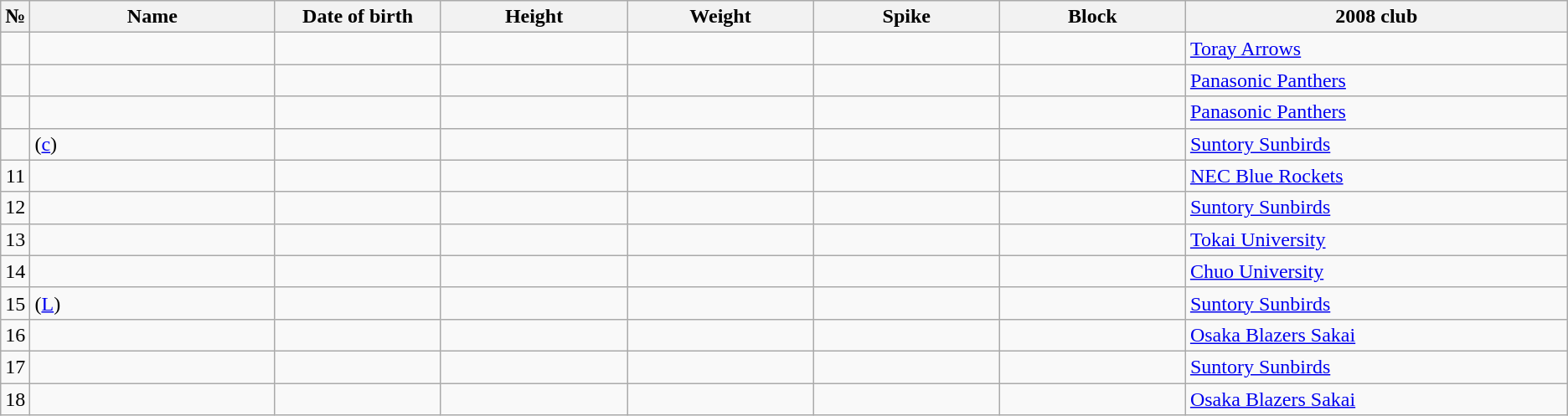<table class="wikitable sortable" style="font-size:100%; text-align:center;">
<tr>
<th>№</th>
<th style="width:12em">Name</th>
<th style="width:8em">Date of birth</th>
<th style="width:9em">Height</th>
<th style="width:9em">Weight</th>
<th style="width:9em">Spike</th>
<th style="width:9em">Block</th>
<th style="width:19em">2008 club</th>
</tr>
<tr>
<td></td>
<td style="text-align:left;"></td>
<td style="text-align:right;"></td>
<td></td>
<td></td>
<td></td>
<td></td>
<td style="text-align:left;"> <a href='#'>Toray Arrows</a></td>
</tr>
<tr>
<td></td>
<td style="text-align:left;"></td>
<td style="text-align:right;"></td>
<td></td>
<td></td>
<td></td>
<td></td>
<td style="text-align:left;"> <a href='#'>Panasonic Panthers</a></td>
</tr>
<tr>
<td></td>
<td style="text-align:left;"></td>
<td style="text-align:right;"></td>
<td></td>
<td></td>
<td></td>
<td></td>
<td style="text-align:left;"> <a href='#'>Panasonic Panthers</a></td>
</tr>
<tr>
<td></td>
<td style="text-align:left;"> (<a href='#'>c</a>)</td>
<td style="text-align:right;"></td>
<td></td>
<td></td>
<td></td>
<td></td>
<td style="text-align:left;"> <a href='#'>Suntory Sunbirds</a></td>
</tr>
<tr>
<td>11</td>
<td style="text-align:left;"></td>
<td style="text-align:right;"></td>
<td></td>
<td></td>
<td></td>
<td></td>
<td style="text-align:left;"> <a href='#'>NEC Blue Rockets</a></td>
</tr>
<tr>
<td>12</td>
<td style="text-align:left;"></td>
<td style="text-align:right;"></td>
<td></td>
<td></td>
<td></td>
<td></td>
<td style="text-align:left;"> <a href='#'>Suntory Sunbirds</a></td>
</tr>
<tr>
<td>13</td>
<td style="text-align:left;"></td>
<td style="text-align:right;"></td>
<td></td>
<td></td>
<td></td>
<td></td>
<td style="text-align:left;"> <a href='#'>Tokai University</a></td>
</tr>
<tr>
<td>14</td>
<td style="text-align:left;"></td>
<td style="text-align:right;"></td>
<td></td>
<td></td>
<td></td>
<td></td>
<td style="text-align:left;"> <a href='#'>Chuo University</a></td>
</tr>
<tr>
<td>15</td>
<td style="text-align:left;"> (<a href='#'>L</a>)</td>
<td style="text-align:right;"></td>
<td></td>
<td></td>
<td></td>
<td></td>
<td style="text-align:left;"> <a href='#'>Suntory Sunbirds</a></td>
</tr>
<tr>
<td>16</td>
<td style="text-align:left;"></td>
<td style="text-align:right;"></td>
<td></td>
<td></td>
<td></td>
<td></td>
<td style="text-align:left;"> <a href='#'>Osaka Blazers Sakai</a></td>
</tr>
<tr>
<td>17</td>
<td style="text-align:left;"></td>
<td style="text-align:right;"></td>
<td></td>
<td></td>
<td></td>
<td></td>
<td style="text-align:left;"> <a href='#'>Suntory Sunbirds</a></td>
</tr>
<tr>
<td>18</td>
<td style="text-align:left;"></td>
<td style="text-align:right;"></td>
<td></td>
<td></td>
<td></td>
<td></td>
<td style="text-align:left;"> <a href='#'>Osaka Blazers Sakai</a></td>
</tr>
</table>
